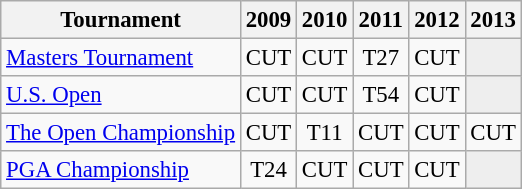<table class="wikitable" style="font-size:95%;text-align:center;">
<tr>
<th>Tournament</th>
<th>2009</th>
<th>2010</th>
<th>2011</th>
<th>2012</th>
<th>2013</th>
</tr>
<tr>
<td align=left><a href='#'>Masters Tournament</a></td>
<td>CUT</td>
<td>CUT</td>
<td>T27</td>
<td>CUT</td>
<td style="background:#eeeeee;"></td>
</tr>
<tr>
<td align=left><a href='#'>U.S. Open</a></td>
<td>CUT</td>
<td>CUT</td>
<td>T54</td>
<td>CUT</td>
<td style="background:#eeeeee;"></td>
</tr>
<tr>
<td align=left><a href='#'>The Open Championship</a></td>
<td>CUT</td>
<td>T11</td>
<td>CUT</td>
<td>CUT</td>
<td>CUT</td>
</tr>
<tr>
<td align=left><a href='#'>PGA Championship</a></td>
<td>T24</td>
<td>CUT</td>
<td>CUT</td>
<td>CUT</td>
<td style="background:#eeeeee;"></td>
</tr>
</table>
